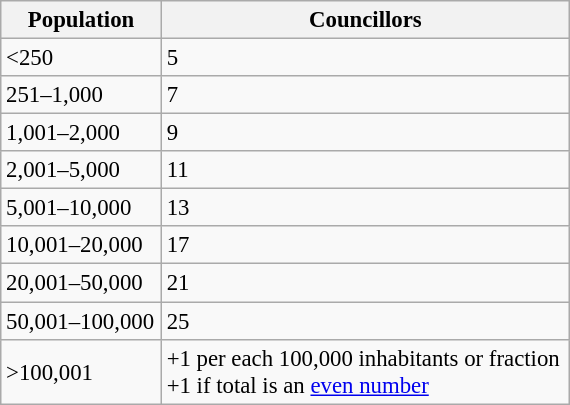<table class="wikitable" style="text-align:left; font-size:95%;">
<tr>
<th width="100">Population</th>
<th width="265">Councillors</th>
</tr>
<tr>
<td><250</td>
<td>5</td>
</tr>
<tr>
<td>251–1,000</td>
<td>7</td>
</tr>
<tr>
<td>1,001–2,000</td>
<td>9</td>
</tr>
<tr>
<td>2,001–5,000</td>
<td>11</td>
</tr>
<tr>
<td>5,001–10,000</td>
<td>13</td>
</tr>
<tr>
<td>10,001–20,000</td>
<td>17</td>
</tr>
<tr>
<td>20,001–50,000</td>
<td>21</td>
</tr>
<tr>
<td>50,001–100,000</td>
<td>25</td>
</tr>
<tr>
<td>>100,001</td>
<td>+1 per each 100,000 inhabitants or fraction<br>+1 if total is an <a href='#'>even number</a></td>
</tr>
</table>
